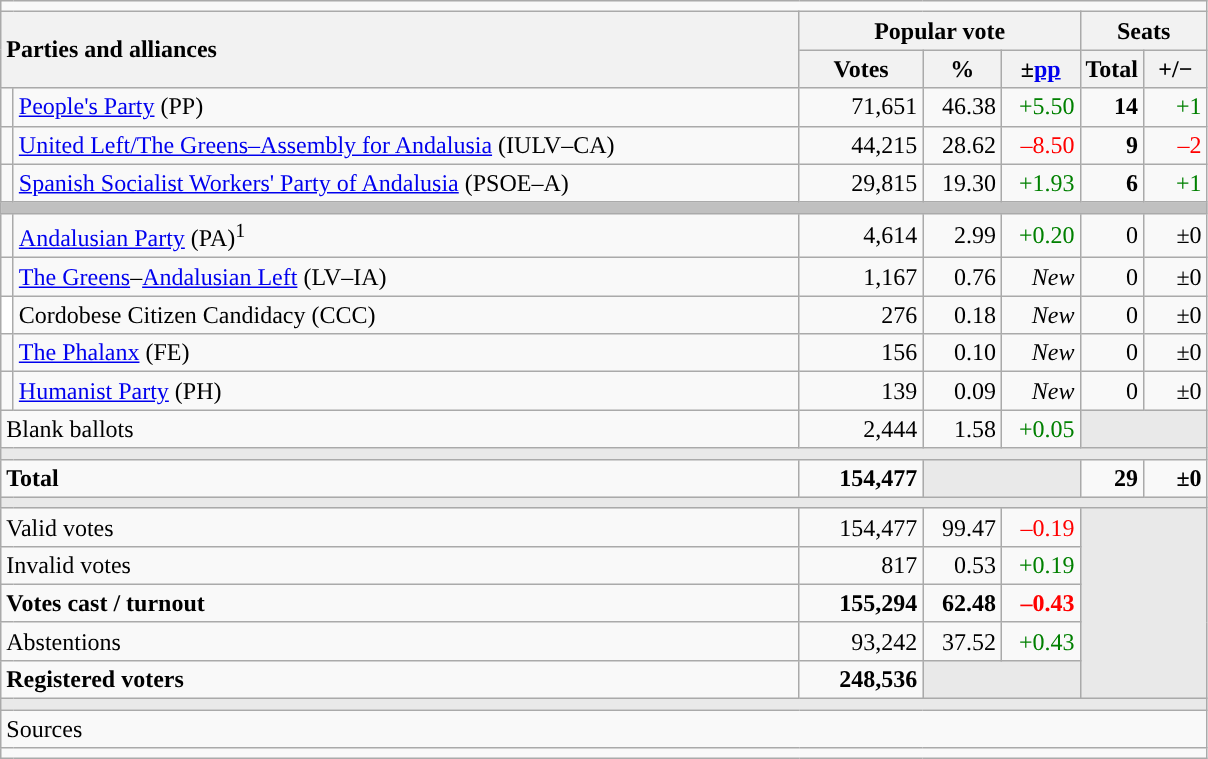<table class="wikitable" style="text-align:right;">
<tr>
<td colspan="7"></td>
</tr>
<tr>
<th style="text-align:left;" rowspan="2" colspan="2" width="525">Parties and alliances</th>
<th colspan="3">Popular vote</th>
<th colspan="2">Seats</th>
</tr>
<tr>
<th width="75">Votes</th>
<th width="45">%</th>
<th width="45">±<a href='#'>pp</a></th>
<th width="35">Total</th>
<th width="35">+/−</th>
</tr>
<tr>
<td width="1" style="color:inherit;background:"></td>
<td align="left"><a href='#'>People's Party</a> (PP)</td>
<td>71,651</td>
<td>46.38</td>
<td style="color:green;">+5.50</td>
<td><strong>14</strong></td>
<td style="color:green;">+1</td>
</tr>
<tr>
<td style="color:inherit;background:"></td>
<td align="left"><a href='#'>United Left/The Greens–Assembly for Andalusia</a> (IULV–CA)</td>
<td>44,215</td>
<td>28.62</td>
<td style="color:red;">–8.50</td>
<td><strong>9</strong></td>
<td style="color:red;">–2</td>
</tr>
<tr>
<td style="color:inherit;background:"></td>
<td align="left"><a href='#'>Spanish Socialist Workers' Party of Andalusia</a> (PSOE–A)</td>
<td>29,815</td>
<td>19.30</td>
<td style="color:green;">+1.93</td>
<td><strong>6</strong></td>
<td style="color:green;">+1</td>
</tr>
<tr>
<td colspan="7" bgcolor="#C0C0C0"></td>
</tr>
<tr>
<td style="color:inherit;background:"></td>
<td align="left"><a href='#'>Andalusian Party</a> (PA)<sup>1</sup></td>
<td>4,614</td>
<td>2.99</td>
<td style="color:green;">+0.20</td>
<td>0</td>
<td>±0</td>
</tr>
<tr>
<td style="color:inherit;background:"></td>
<td align="left"><a href='#'>The Greens</a>–<a href='#'>Andalusian Left</a> (LV–IA)</td>
<td>1,167</td>
<td>0.76</td>
<td><em>New</em></td>
<td>0</td>
<td>±0</td>
</tr>
<tr>
<td bgcolor="white"></td>
<td align="left">Cordobese Citizen Candidacy (CCC)</td>
<td>276</td>
<td>0.18</td>
<td><em>New</em></td>
<td>0</td>
<td>±0</td>
</tr>
<tr>
<td style="color:inherit;background:"></td>
<td align="left"><a href='#'>The Phalanx</a> (FE)</td>
<td>156</td>
<td>0.10</td>
<td><em>New</em></td>
<td>0</td>
<td>±0</td>
</tr>
<tr>
<td style="color:inherit;background:"></td>
<td align="left"><a href='#'>Humanist Party</a> (PH)</td>
<td>139</td>
<td>0.09</td>
<td><em>New</em></td>
<td>0</td>
<td>±0</td>
</tr>
<tr>
<td align="left" colspan="2">Blank ballots</td>
<td>2,444</td>
<td>1.58</td>
<td style="color:green;">+0.05</td>
<td bgcolor="#E9E9E9" colspan="2"></td>
</tr>
<tr>
<td colspan="7" bgcolor="#E9E9E9"></td>
</tr>
<tr style="font-weight:bold;">
<td align="left" colspan="2">Total</td>
<td>154,477</td>
<td bgcolor="#E9E9E9" colspan="2"></td>
<td>29</td>
<td>±0</td>
</tr>
<tr>
<td colspan="7" bgcolor="#E9E9E9"></td>
</tr>
<tr>
<td align="left" colspan="2">Valid votes</td>
<td>154,477</td>
<td>99.47</td>
<td style="color:red;">–0.19</td>
<td bgcolor="#E9E9E9" colspan="2" rowspan="5"></td>
</tr>
<tr>
<td align="left" colspan="2">Invalid votes</td>
<td>817</td>
<td>0.53</td>
<td style="color:green;">+0.19</td>
</tr>
<tr style="font-weight:bold;">
<td align="left" colspan="2">Votes cast / turnout</td>
<td>155,294</td>
<td>62.48</td>
<td style="color:red;">–0.43</td>
</tr>
<tr>
<td align="left" colspan="2">Abstentions</td>
<td>93,242</td>
<td>37.52</td>
<td style="color:green;">+0.43</td>
</tr>
<tr style="font-weight:bold;">
<td align="left" colspan="2">Registered voters</td>
<td>248,536</td>
<td bgcolor="#E9E9E9" colspan="2"></td>
</tr>
<tr>
<td colspan="7" bgcolor="#E9E9E9"></td>
</tr>
<tr>
<td align="left" colspan="7">Sources</td>
</tr>
<tr>
<td colspan="7" style="text-align:left; max-width:790px;"></td>
</tr>
</table>
